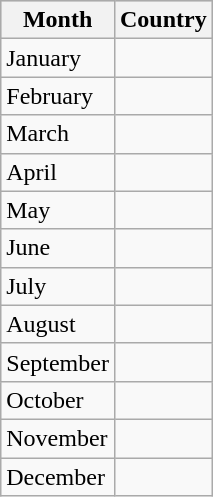<table class="wikitable">
<tr style="background:#ccc">
<th>Month</th>
<th>Country</th>
</tr>
<tr>
<td>January</td>
<td></td>
</tr>
<tr>
<td>February</td>
<td></td>
</tr>
<tr>
<td>March</td>
<td></td>
</tr>
<tr>
<td>April</td>
<td></td>
</tr>
<tr>
<td>May</td>
<td></td>
</tr>
<tr>
<td>June</td>
<td></td>
</tr>
<tr>
<td>July</td>
<td></td>
</tr>
<tr>
<td>August</td>
<td></td>
</tr>
<tr>
<td>September</td>
<td></td>
</tr>
<tr>
<td>October</td>
<td></td>
</tr>
<tr>
<td>November</td>
<td></td>
</tr>
<tr>
<td>December</td>
<td></td>
</tr>
</table>
